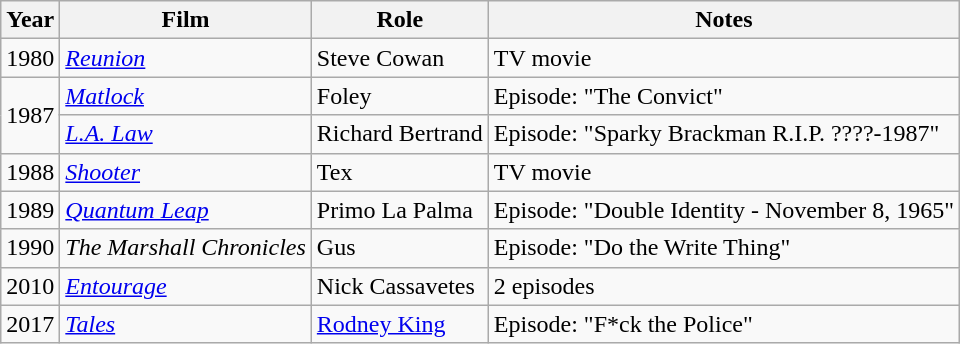<table class="wikitable sortable">
<tr>
<th>Year</th>
<th>Film</th>
<th>Role</th>
<th class="unsortable">Notes</th>
</tr>
<tr>
<td>1980</td>
<td><em><a href='#'>Reunion</a></em></td>
<td>Steve Cowan</td>
<td>TV movie</td>
</tr>
<tr>
<td rowspan="2">1987</td>
<td><em><a href='#'>Matlock</a></em></td>
<td>Foley</td>
<td>Episode: "The Convict"</td>
</tr>
<tr>
<td><em><a href='#'>L.A. Law</a></em></td>
<td>Richard Bertrand</td>
<td>Episode: "Sparky Brackman R.I.P. ????-1987"</td>
</tr>
<tr>
<td>1988</td>
<td><em><a href='#'>Shooter</a></em></td>
<td>Tex</td>
<td>TV movie</td>
</tr>
<tr>
<td>1989</td>
<td><em><a href='#'>Quantum Leap</a></em></td>
<td>Primo La Palma</td>
<td>Episode: "Double Identity - November 8, 1965"</td>
</tr>
<tr>
<td>1990</td>
<td><em>The Marshall Chronicles</em></td>
<td>Gus</td>
<td>Episode: "Do the Write Thing"</td>
</tr>
<tr>
<td>2010</td>
<td><em><a href='#'>Entourage</a></em></td>
<td>Nick Cassavetes</td>
<td>2 episodes</td>
</tr>
<tr>
<td>2017</td>
<td><em><a href='#'>Tales</a></em></td>
<td><a href='#'>Rodney King</a></td>
<td>Episode: "F*ck the Police"</td>
</tr>
</table>
